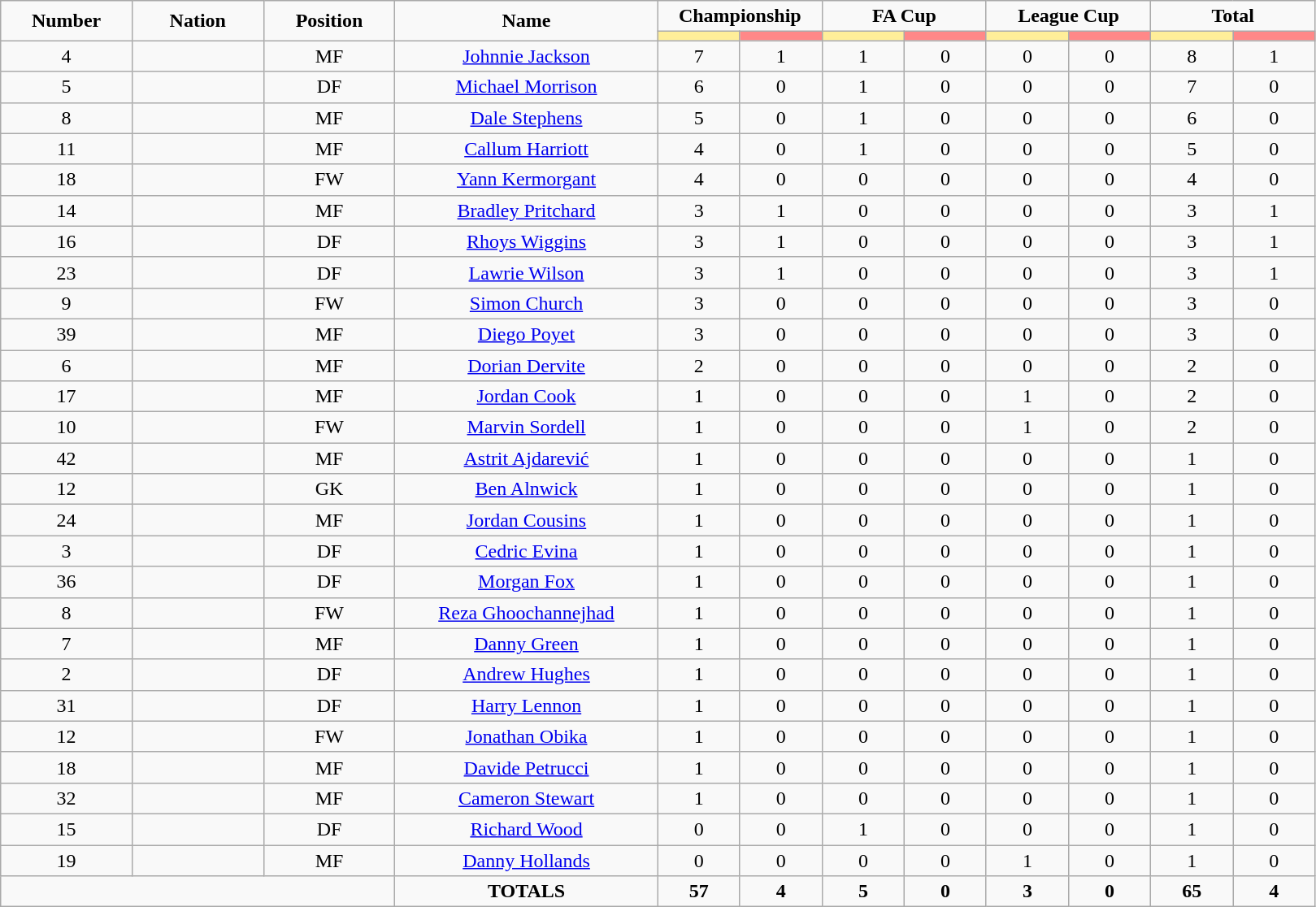<table class="wikitable" style="text-align:center;">
<tr style="text-align:center;">
<td rowspan="2"  style="width:10%; "><strong>Number</strong></td>
<td rowspan="2"  style="width:10%; "><strong>Nation</strong></td>
<td rowspan="2"  style="width:10%; "><strong>Position</strong></td>
<td rowspan="2"  style="width:20%; "><strong>Name</strong></td>
<td colspan="2"><strong>Championship</strong></td>
<td colspan="2"><strong>FA Cup</strong></td>
<td colspan="2"><strong>League Cup</strong></td>
<td colspan="2"><strong>Total</strong></td>
</tr>
<tr>
<th style="width:60px; background:#fe9;"></th>
<th style="width:60px; background:#ff8888;"></th>
<th style="width:60px; background:#fe9;"></th>
<th style="width:60px; background:#ff8888;"></th>
<th style="width:60px; background:#fe9;"></th>
<th style="width:60px; background:#ff8888;"></th>
<th style="width:60px; background:#fe9;"></th>
<th style="width:60px; background:#ff8888;"></th>
</tr>
<tr>
<td>4</td>
<td></td>
<td>MF</td>
<td><a href='#'>Johnnie Jackson</a></td>
<td>7</td>
<td>1</td>
<td>1</td>
<td>0</td>
<td>0</td>
<td>0</td>
<td>8</td>
<td>1</td>
</tr>
<tr>
<td>5</td>
<td></td>
<td>DF</td>
<td><a href='#'>Michael Morrison</a></td>
<td>6</td>
<td>0</td>
<td>1</td>
<td>0</td>
<td>0</td>
<td>0</td>
<td>7</td>
<td>0</td>
</tr>
<tr>
<td>8</td>
<td></td>
<td>MF</td>
<td><a href='#'>Dale Stephens</a></td>
<td>5</td>
<td>0</td>
<td>1</td>
<td>0</td>
<td>0</td>
<td>0</td>
<td>6</td>
<td>0</td>
</tr>
<tr>
<td>11</td>
<td></td>
<td>MF</td>
<td><a href='#'>Callum Harriott</a></td>
<td>4</td>
<td>0</td>
<td>1</td>
<td>0</td>
<td>0</td>
<td>0</td>
<td>5</td>
<td>0</td>
</tr>
<tr>
<td>18</td>
<td></td>
<td>FW</td>
<td><a href='#'>Yann Kermorgant</a></td>
<td>4</td>
<td>0</td>
<td>0</td>
<td>0</td>
<td>0</td>
<td>0</td>
<td>4</td>
<td>0</td>
</tr>
<tr>
<td>14</td>
<td></td>
<td>MF</td>
<td><a href='#'>Bradley Pritchard</a></td>
<td>3</td>
<td>1</td>
<td>0</td>
<td>0</td>
<td>0</td>
<td>0</td>
<td>3</td>
<td>1</td>
</tr>
<tr>
<td>16</td>
<td></td>
<td>DF</td>
<td><a href='#'>Rhoys Wiggins</a></td>
<td>3</td>
<td>1</td>
<td>0</td>
<td>0</td>
<td>0</td>
<td>0</td>
<td>3</td>
<td>1</td>
</tr>
<tr>
<td>23</td>
<td></td>
<td>DF</td>
<td><a href='#'>Lawrie Wilson</a></td>
<td>3</td>
<td>1</td>
<td>0</td>
<td>0</td>
<td>0</td>
<td>0</td>
<td>3</td>
<td>1</td>
</tr>
<tr>
<td>9</td>
<td></td>
<td>FW</td>
<td><a href='#'>Simon Church</a></td>
<td>3</td>
<td>0</td>
<td>0</td>
<td>0</td>
<td>0</td>
<td>0</td>
<td>3</td>
<td>0</td>
</tr>
<tr>
<td>39</td>
<td></td>
<td>MF</td>
<td><a href='#'>Diego Poyet</a></td>
<td>3</td>
<td>0</td>
<td>0</td>
<td>0</td>
<td>0</td>
<td>0</td>
<td>3</td>
<td>0</td>
</tr>
<tr>
<td>6</td>
<td></td>
<td>MF</td>
<td><a href='#'>Dorian Dervite</a></td>
<td>2</td>
<td>0</td>
<td>0</td>
<td>0</td>
<td>0</td>
<td>0</td>
<td>2</td>
<td>0</td>
</tr>
<tr>
<td>17</td>
<td></td>
<td>MF</td>
<td><a href='#'>Jordan Cook</a></td>
<td>1</td>
<td>0</td>
<td>0</td>
<td>0</td>
<td>1</td>
<td>0</td>
<td>2</td>
<td>0</td>
</tr>
<tr>
<td>10</td>
<td></td>
<td>FW</td>
<td><a href='#'>Marvin Sordell</a></td>
<td>1</td>
<td>0</td>
<td>0</td>
<td>0</td>
<td>1</td>
<td>0</td>
<td>2</td>
<td>0</td>
</tr>
<tr>
<td>42</td>
<td></td>
<td>MF</td>
<td><a href='#'>Astrit Ajdarević</a></td>
<td>1</td>
<td>0</td>
<td>0</td>
<td>0</td>
<td>0</td>
<td>0</td>
<td>1</td>
<td>0</td>
</tr>
<tr>
<td>12</td>
<td></td>
<td>GK</td>
<td><a href='#'>Ben Alnwick</a></td>
<td>1</td>
<td>0</td>
<td>0</td>
<td>0</td>
<td>0</td>
<td>0</td>
<td>1</td>
<td>0</td>
</tr>
<tr>
<td>24</td>
<td></td>
<td>MF</td>
<td><a href='#'>Jordan Cousins</a></td>
<td>1</td>
<td>0</td>
<td>0</td>
<td>0</td>
<td>0</td>
<td>0</td>
<td>1</td>
<td>0</td>
</tr>
<tr>
<td>3</td>
<td></td>
<td>DF</td>
<td><a href='#'>Cedric Evina</a></td>
<td>1</td>
<td>0</td>
<td>0</td>
<td>0</td>
<td>0</td>
<td>0</td>
<td>1</td>
<td>0</td>
</tr>
<tr>
<td>36</td>
<td></td>
<td>DF</td>
<td><a href='#'>Morgan Fox</a></td>
<td>1</td>
<td>0</td>
<td>0</td>
<td>0</td>
<td>0</td>
<td>0</td>
<td>1</td>
<td>0</td>
</tr>
<tr>
<td>8</td>
<td></td>
<td>FW</td>
<td><a href='#'>Reza Ghoochannejhad</a></td>
<td>1</td>
<td>0</td>
<td>0</td>
<td>0</td>
<td>0</td>
<td>0</td>
<td>1</td>
<td>0</td>
</tr>
<tr>
<td>7</td>
<td></td>
<td>MF</td>
<td><a href='#'>Danny Green</a></td>
<td>1</td>
<td>0</td>
<td>0</td>
<td>0</td>
<td>0</td>
<td>0</td>
<td>1</td>
<td>0</td>
</tr>
<tr>
<td>2</td>
<td></td>
<td>DF</td>
<td><a href='#'>Andrew Hughes</a></td>
<td>1</td>
<td>0</td>
<td>0</td>
<td>0</td>
<td>0</td>
<td>0</td>
<td>1</td>
<td>0</td>
</tr>
<tr>
<td>31</td>
<td></td>
<td>DF</td>
<td><a href='#'>Harry Lennon</a></td>
<td>1</td>
<td>0</td>
<td>0</td>
<td>0</td>
<td>0</td>
<td>0</td>
<td>1</td>
<td>0</td>
</tr>
<tr>
<td>12</td>
<td></td>
<td>FW</td>
<td><a href='#'>Jonathan Obika</a></td>
<td>1</td>
<td>0</td>
<td>0</td>
<td>0</td>
<td>0</td>
<td>0</td>
<td>1</td>
<td>0</td>
</tr>
<tr>
<td>18</td>
<td></td>
<td>MF</td>
<td><a href='#'>Davide Petrucci</a></td>
<td>1</td>
<td>0</td>
<td>0</td>
<td>0</td>
<td>0</td>
<td>0</td>
<td>1</td>
<td>0</td>
</tr>
<tr>
<td>32</td>
<td></td>
<td>MF</td>
<td><a href='#'>Cameron Stewart</a></td>
<td>1</td>
<td>0</td>
<td>0</td>
<td>0</td>
<td>0</td>
<td>0</td>
<td>1</td>
<td>0</td>
</tr>
<tr>
<td>15</td>
<td></td>
<td>DF</td>
<td><a href='#'>Richard Wood</a></td>
<td>0</td>
<td>0</td>
<td>1</td>
<td>0</td>
<td>0</td>
<td>0</td>
<td>1</td>
<td>0</td>
</tr>
<tr>
<td>19</td>
<td></td>
<td>MF</td>
<td><a href='#'>Danny Hollands</a></td>
<td>0</td>
<td>0</td>
<td>0</td>
<td>0</td>
<td>1</td>
<td>0</td>
<td>1</td>
<td>0</td>
</tr>
<tr>
<td colspan="3"></td>
<td><strong>TOTALS</strong></td>
<td><strong>57</strong></td>
<td><strong>4</strong></td>
<td><strong>5</strong></td>
<td><strong>0</strong></td>
<td><strong>3</strong></td>
<td><strong>0</strong></td>
<td><strong>65</strong></td>
<td><strong>4</strong></td>
</tr>
</table>
